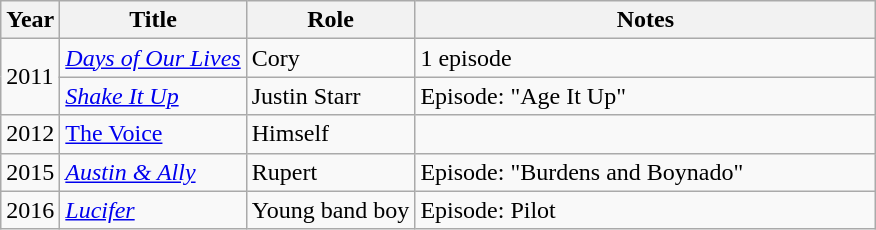<table class="wikitable sortable">
<tr>
<th>Year</th>
<th>Title</th>
<th>Role</th>
<th class="unsortable" style="width:300px;">Notes</th>
</tr>
<tr>
<td rowspan=2>2011</td>
<td><em><a href='#'>Days of Our Lives</a></em></td>
<td>Cory</td>
<td>1 episode</td>
</tr>
<tr>
<td><em><a href='#'>Shake It Up</a></em></td>
<td>Justin Starr</td>
<td>Episode: "Age It Up"</td>
</tr>
<tr>
<td>2012</td>
<td><a href='#'>The Voice</a></td>
<td>Himself</td>
<td></td>
</tr>
<tr>
<td>2015</td>
<td><em><a href='#'>Austin & Ally</a></em></td>
<td>Rupert</td>
<td>Episode: "Burdens and Boynado"</td>
</tr>
<tr>
<td>2016</td>
<td><em><a href='#'>Lucifer</a></em></td>
<td>Young band boy</td>
<td>Episode: Pilot</td>
</tr>
</table>
